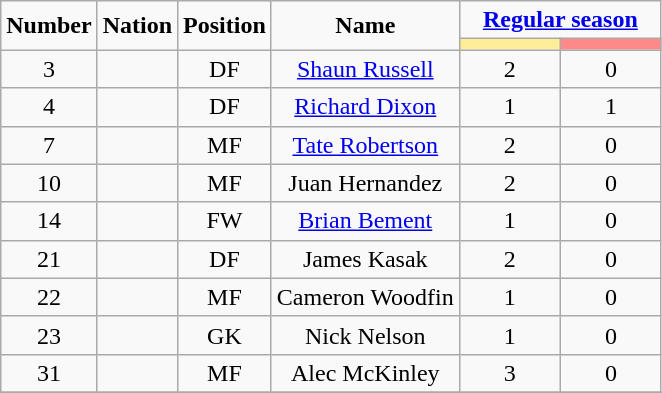<table class="wikitable" style="text-align:center;">
<tr>
<td rowspan="2"  style="width:60; text-align:center;"><strong>Number</strong></td>
<td rowspan="2"  style="width:60; text-align:center;"><strong>Nation</strong></td>
<td rowspan="2"  style="width:60; text-align:center;"><strong>Position</strong></td>
<td rowspan="2"  style="width:150; text-align:center;"><strong>Name</strong></td>
<td colspan="2" style="text-align:center;"><strong><a href='#'>Regular season</a></strong></td>
</tr>
<tr>
<th style="width:60px; background:#fe9;"></th>
<th style="width:60px; background:#ff8888;"></th>
</tr>
<tr>
<td>3</td>
<td></td>
<td>DF</td>
<td><a href='#'>Shaun Russell</a></td>
<td>2</td>
<td>0</td>
</tr>
<tr>
<td>4</td>
<td></td>
<td>DF</td>
<td><a href='#'>Richard Dixon</a></td>
<td>1</td>
<td>1</td>
</tr>
<tr>
<td>7</td>
<td></td>
<td>MF</td>
<td><a href='#'>Tate Robertson</a></td>
<td>2</td>
<td>0</td>
</tr>
<tr>
<td>10</td>
<td></td>
<td>MF</td>
<td>Juan Hernandez</td>
<td>2</td>
<td>0</td>
</tr>
<tr>
<td>14</td>
<td></td>
<td>FW</td>
<td><a href='#'>Brian Bement</a></td>
<td>1</td>
<td>0</td>
</tr>
<tr>
<td>21</td>
<td></td>
<td>DF</td>
<td>James Kasak</td>
<td>2</td>
<td>0</td>
</tr>
<tr>
<td>22</td>
<td></td>
<td>MF</td>
<td>Cameron Woodfin</td>
<td>1</td>
<td>0</td>
</tr>
<tr>
<td>23</td>
<td></td>
<td>GK</td>
<td>Nick Nelson</td>
<td>1</td>
<td>0</td>
</tr>
<tr>
<td>31</td>
<td></td>
<td>MF</td>
<td>Alec McKinley</td>
<td>3</td>
<td>0</td>
</tr>
<tr>
</tr>
</table>
